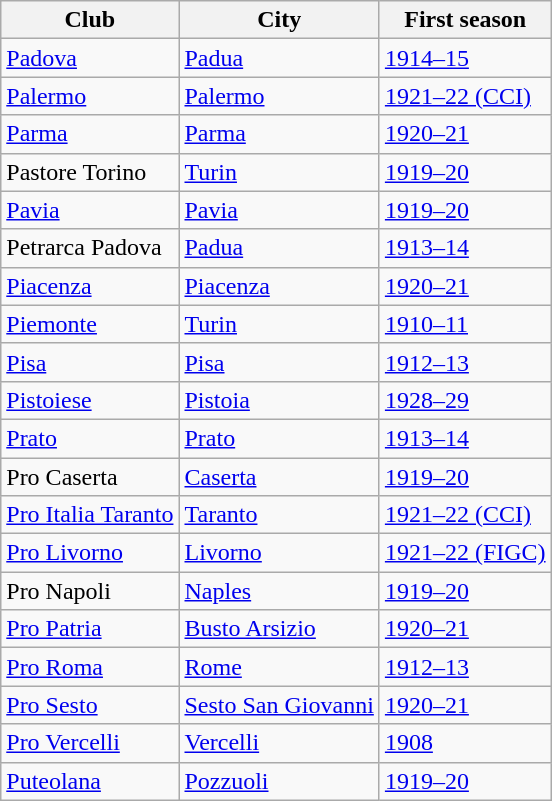<table class="wikitable">
<tr>
<th>Club</th>
<th>City</th>
<th>First season</th>
</tr>
<tr>
<td><a href='#'>Padova</a></td>
<td><a href='#'>Padua</a></td>
<td><a href='#'>1914–15</a></td>
</tr>
<tr>
<td><a href='#'>Palermo</a></td>
<td><a href='#'>Palermo</a></td>
<td><a href='#'>1921–22 (CCI)</a></td>
</tr>
<tr>
<td><a href='#'>Parma</a></td>
<td><a href='#'>Parma</a></td>
<td><a href='#'>1920–21</a></td>
</tr>
<tr>
<td>Pastore Torino</td>
<td><a href='#'>Turin</a></td>
<td><a href='#'>1919–20</a></td>
</tr>
<tr>
<td><a href='#'>Pavia</a></td>
<td><a href='#'>Pavia</a></td>
<td><a href='#'>1919–20</a></td>
</tr>
<tr>
<td>Petrarca Padova</td>
<td><a href='#'>Padua</a></td>
<td><a href='#'>1913–14</a></td>
</tr>
<tr>
<td><a href='#'>Piacenza</a></td>
<td><a href='#'>Piacenza</a></td>
<td><a href='#'>1920–21</a></td>
</tr>
<tr>
<td><a href='#'>Piemonte</a></td>
<td><a href='#'>Turin</a></td>
<td><a href='#'>1910–11</a></td>
</tr>
<tr>
<td><a href='#'>Pisa</a></td>
<td><a href='#'>Pisa</a></td>
<td><a href='#'>1912–13</a></td>
</tr>
<tr>
<td><a href='#'>Pistoiese</a></td>
<td><a href='#'>Pistoia</a></td>
<td><a href='#'>1928–29</a></td>
</tr>
<tr>
<td><a href='#'>Prato</a></td>
<td><a href='#'>Prato</a></td>
<td><a href='#'>1913–14</a></td>
</tr>
<tr>
<td>Pro Caserta</td>
<td><a href='#'>Caserta</a></td>
<td><a href='#'>1919–20</a></td>
</tr>
<tr>
<td><a href='#'>Pro Italia Taranto</a></td>
<td><a href='#'>Taranto</a></td>
<td><a href='#'>1921–22 (CCI)</a></td>
</tr>
<tr>
<td><a href='#'>Pro Livorno</a></td>
<td><a href='#'>Livorno</a></td>
<td><a href='#'>1921–22 (FIGC)</a></td>
</tr>
<tr>
<td>Pro Napoli</td>
<td><a href='#'>Naples</a></td>
<td><a href='#'>1919–20</a></td>
</tr>
<tr>
<td><a href='#'>Pro Patria</a></td>
<td><a href='#'>Busto Arsizio</a></td>
<td><a href='#'>1920–21</a></td>
</tr>
<tr>
<td><a href='#'>Pro Roma</a></td>
<td><a href='#'>Rome</a></td>
<td><a href='#'>1912–13</a></td>
</tr>
<tr>
<td><a href='#'>Pro Sesto</a></td>
<td><a href='#'>Sesto San Giovanni</a></td>
<td><a href='#'>1920–21</a></td>
</tr>
<tr>
<td><a href='#'>Pro Vercelli</a></td>
<td><a href='#'>Vercelli</a></td>
<td><a href='#'>1908</a></td>
</tr>
<tr>
<td><a href='#'>Puteolana</a></td>
<td><a href='#'>Pozzuoli</a></td>
<td><a href='#'>1919–20</a></td>
</tr>
</table>
